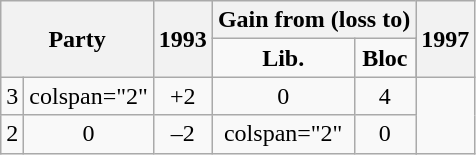<table class="wikitable" style="text-align:center" align="center">
<tr>
<th rowspan="2" colspan="2">Party</th>
<th rowspan="2">1993</th>
<th colspan="4">Gain from (loss to)</th>
<th rowspan="2">1997</th>
</tr>
<tr>
<td><strong>Lib.</strong></td>
<td><strong>Bloc</strong></td>
</tr>
<tr>
<td>3</td>
<td>colspan="2" </td>
<td>+2</td>
<td>0</td>
<td>4</td>
</tr>
<tr>
<td>2</td>
<td>0</td>
<td>–2</td>
<td>colspan="2" </td>
<td>0</td>
</tr>
</table>
